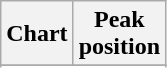<table class="wikitable">
<tr>
<th>Chart</th>
<th>Peak<br>position</th>
</tr>
<tr>
</tr>
<tr>
</tr>
</table>
